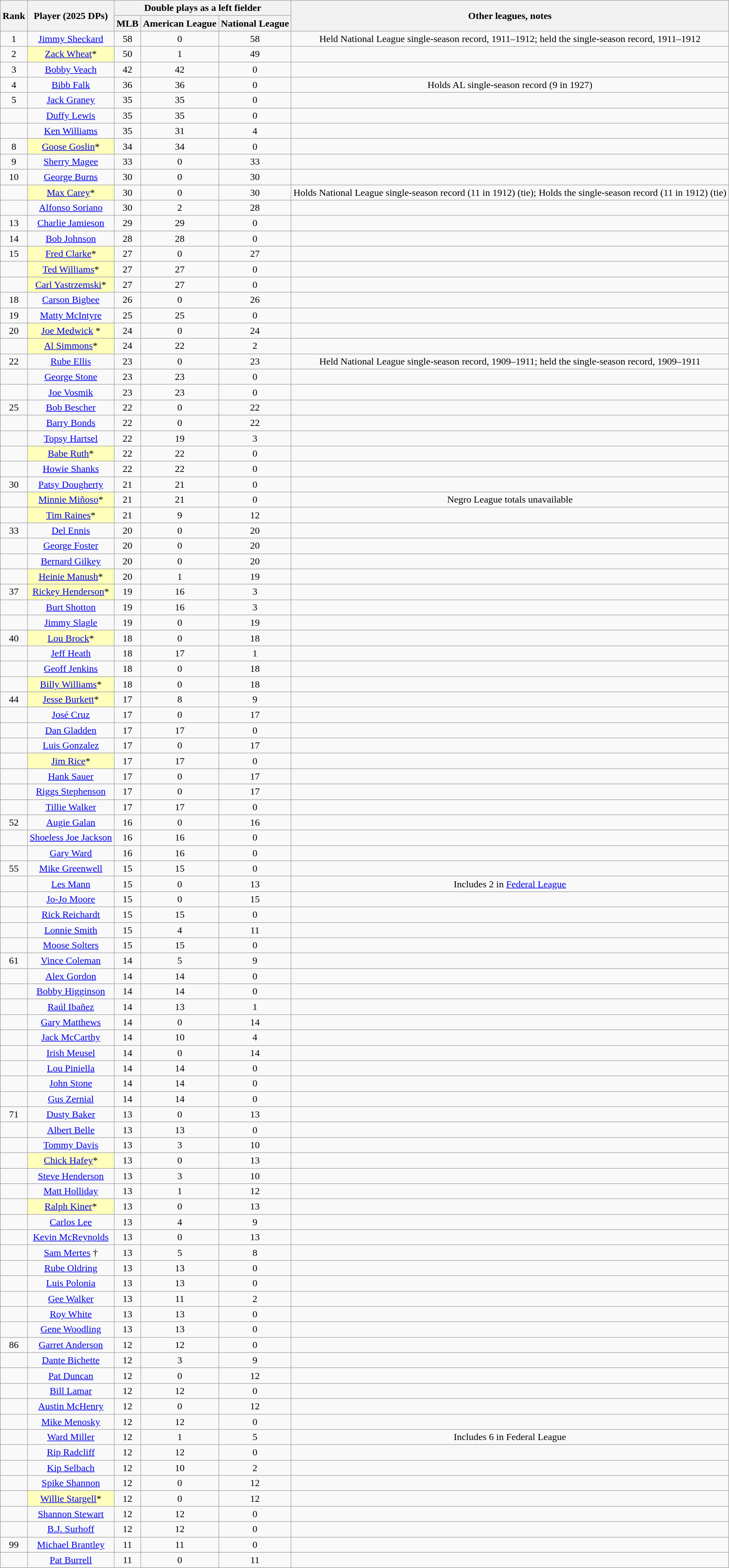<table class="wikitable sortable" style="text-align:center">
<tr style="white-space:nowrap;">
<th rowspan=2>Rank</th>
<th rowspan=2 scope="col">Player (2025 DPs)</th>
<th colspan=3>Double plays as a left fielder</th>
<th rowspan=2>Other leagues, notes</th>
</tr>
<tr>
<th>MLB</th>
<th>American League</th>
<th>National League</th>
</tr>
<tr>
<td>1</td>
<td><a href='#'>Jimmy Sheckard</a> </td>
<td>58</td>
<td>0</td>
<td>58</td>
<td>Held National League single-season record, 1911–1912; held the single-season record, 1911–1912</td>
</tr>
<tr>
<td>2</td>
<td style="background-color:#ffffbb"><a href='#'>Zack Wheat</a>*</td>
<td>50</td>
<td>1</td>
<td>49</td>
<td></td>
</tr>
<tr>
<td>3</td>
<td><a href='#'>Bobby Veach</a></td>
<td>42</td>
<td>42</td>
<td>0</td>
<td></td>
</tr>
<tr>
<td>4</td>
<td><a href='#'>Bibb Falk</a></td>
<td>36</td>
<td>36</td>
<td>0</td>
<td>Holds AL single-season record (9 in 1927)</td>
</tr>
<tr>
<td>5</td>
<td><a href='#'>Jack Graney</a></td>
<td>35</td>
<td>35</td>
<td>0</td>
<td></td>
</tr>
<tr>
<td></td>
<td><a href='#'>Duffy Lewis</a></td>
<td>35</td>
<td>35</td>
<td>0</td>
<td></td>
</tr>
<tr>
<td></td>
<td><a href='#'>Ken Williams</a></td>
<td>35</td>
<td>31</td>
<td>4</td>
<td></td>
</tr>
<tr>
<td>8</td>
<td style="background-color:#ffffbb"><a href='#'>Goose Goslin</a>*</td>
<td>34</td>
<td>34</td>
<td>0</td>
<td></td>
</tr>
<tr>
<td>9</td>
<td><a href='#'>Sherry Magee</a></td>
<td>33</td>
<td>0</td>
<td>33</td>
<td></td>
</tr>
<tr>
<td>10</td>
<td><a href='#'>George Burns</a></td>
<td>30</td>
<td>0</td>
<td>30</td>
<td></td>
</tr>
<tr>
<td></td>
<td style="background-color:#ffffbb"><a href='#'>Max Carey</a>*</td>
<td>30</td>
<td>0</td>
<td>30</td>
<td>Holds National League single-season record (11 in 1912) (tie); Holds the single-season record (11 in 1912) (tie)</td>
</tr>
<tr>
<td></td>
<td><a href='#'>Alfonso Soriano</a></td>
<td>30</td>
<td>2</td>
<td>28</td>
<td></td>
</tr>
<tr>
<td>13</td>
<td><a href='#'>Charlie Jamieson</a></td>
<td>29</td>
<td>29</td>
<td>0</td>
<td></td>
</tr>
<tr>
<td>14</td>
<td><a href='#'>Bob Johnson</a></td>
<td>28</td>
<td>28</td>
<td>0</td>
<td></td>
</tr>
<tr>
<td>15</td>
<td style="background-color:#ffffbb"><a href='#'>Fred Clarke</a>* </td>
<td>27</td>
<td>0</td>
<td>27</td>
<td></td>
</tr>
<tr>
<td></td>
<td style="background-color:#ffffbb"><a href='#'>Ted Williams</a>*</td>
<td>27</td>
<td>27</td>
<td>0</td>
<td></td>
</tr>
<tr>
<td></td>
<td style="background-color:#ffffbb"><a href='#'>Carl Yastrzemski</a>*</td>
<td>27</td>
<td>27</td>
<td>0</td>
<td></td>
</tr>
<tr>
<td>18</td>
<td><a href='#'>Carson Bigbee</a></td>
<td>26</td>
<td>0</td>
<td>26</td>
<td></td>
</tr>
<tr>
<td>19</td>
<td><a href='#'>Matty McIntyre</a></td>
<td>25</td>
<td>25</td>
<td>0</td>
<td></td>
</tr>
<tr>
<td>20</td>
<td style="background-color:#ffffbb"><a href='#'>Joe Medwick</a> *</td>
<td>24</td>
<td>0</td>
<td>24</td>
<td></td>
</tr>
<tr>
<td></td>
<td style="background-color:#ffffbb"><a href='#'>Al Simmons</a>*</td>
<td>24</td>
<td>22</td>
<td>2</td>
<td></td>
</tr>
<tr>
<td>22</td>
<td><a href='#'>Rube Ellis</a></td>
<td>23</td>
<td>0</td>
<td>23</td>
<td>Held National League single-season record, 1909–1911; held the single-season record, 1909–1911</td>
</tr>
<tr>
<td></td>
<td><a href='#'>George Stone</a></td>
<td>23</td>
<td>23</td>
<td>0</td>
<td></td>
</tr>
<tr>
<td></td>
<td><a href='#'>Joe Vosmik</a></td>
<td>23</td>
<td>23</td>
<td>0</td>
<td></td>
</tr>
<tr>
<td>25</td>
<td><a href='#'>Bob Bescher</a></td>
<td>22</td>
<td>0</td>
<td>22</td>
<td></td>
</tr>
<tr>
<td></td>
<td><a href='#'>Barry Bonds</a></td>
<td>22</td>
<td>0</td>
<td>22</td>
<td></td>
</tr>
<tr>
<td></td>
<td><a href='#'>Topsy Hartsel</a> </td>
<td>22</td>
<td>19</td>
<td>3</td>
<td></td>
</tr>
<tr>
<td></td>
<td style="background-color:#ffffbb"><a href='#'>Babe Ruth</a>*</td>
<td>22</td>
<td>22</td>
<td>0</td>
<td></td>
</tr>
<tr>
<td></td>
<td><a href='#'>Howie Shanks</a></td>
<td>22</td>
<td>22</td>
<td>0</td>
<td></td>
</tr>
<tr>
<td>30</td>
<td><a href='#'>Patsy Dougherty</a></td>
<td>21</td>
<td>21</td>
<td>0</td>
<td></td>
</tr>
<tr>
<td></td>
<td style="background-color:#ffffbb"><a href='#'>Minnie Miñoso</a>*</td>
<td>21</td>
<td>21</td>
<td>0</td>
<td>Negro League totals unavailable</td>
</tr>
<tr>
<td></td>
<td style="background-color:#ffffbb"><a href='#'>Tim Raines</a>*</td>
<td>21</td>
<td>9</td>
<td>12</td>
<td></td>
</tr>
<tr>
<td>33</td>
<td><a href='#'>Del Ennis</a></td>
<td>20</td>
<td>0</td>
<td>20</td>
<td></td>
</tr>
<tr>
<td></td>
<td><a href='#'>George Foster</a></td>
<td>20</td>
<td>0</td>
<td>20</td>
<td></td>
</tr>
<tr>
<td></td>
<td><a href='#'>Bernard Gilkey</a></td>
<td>20</td>
<td>0</td>
<td>20</td>
<td></td>
</tr>
<tr>
<td></td>
<td style="background-color:#ffffbb"><a href='#'>Heinie Manush</a>*</td>
<td>20</td>
<td>1</td>
<td>19</td>
<td></td>
</tr>
<tr>
<td>37</td>
<td style="background-color:#ffffbb"><a href='#'>Rickey Henderson</a>*</td>
<td>19</td>
<td>16</td>
<td>3</td>
<td></td>
</tr>
<tr>
<td></td>
<td><a href='#'>Burt Shotton</a></td>
<td>19</td>
<td>16</td>
<td>3</td>
<td></td>
</tr>
<tr>
<td></td>
<td><a href='#'>Jimmy Slagle</a></td>
<td>19</td>
<td>0</td>
<td>19</td>
<td></td>
</tr>
<tr>
<td>40</td>
<td style="background-color:#ffffbb"><a href='#'>Lou Brock</a>*</td>
<td>18</td>
<td>0</td>
<td>18</td>
<td></td>
</tr>
<tr>
<td></td>
<td><a href='#'>Jeff Heath</a></td>
<td>18</td>
<td>17</td>
<td>1</td>
<td></td>
</tr>
<tr>
<td></td>
<td><a href='#'>Geoff Jenkins</a></td>
<td>18</td>
<td>0</td>
<td>18</td>
<td></td>
</tr>
<tr>
<td></td>
<td style="background-color:#ffffbb"><a href='#'>Billy Williams</a>*</td>
<td>18</td>
<td>0</td>
<td>18</td>
<td></td>
</tr>
<tr>
<td>44</td>
<td style="background-color:#ffffbb"><a href='#'>Jesse Burkett</a>* </td>
<td>17</td>
<td>8</td>
<td>9</td>
<td></td>
</tr>
<tr>
<td></td>
<td><a href='#'>José Cruz</a></td>
<td>17</td>
<td>0</td>
<td>17</td>
<td></td>
</tr>
<tr>
<td></td>
<td><a href='#'>Dan Gladden</a></td>
<td>17</td>
<td>17</td>
<td>0</td>
<td></td>
</tr>
<tr>
<td></td>
<td><a href='#'>Luis Gonzalez</a></td>
<td>17</td>
<td>0</td>
<td>17</td>
<td></td>
</tr>
<tr>
<td></td>
<td style="background-color:#ffffbb"><a href='#'>Jim Rice</a>*</td>
<td>17</td>
<td>17</td>
<td>0</td>
<td></td>
</tr>
<tr>
<td></td>
<td><a href='#'>Hank Sauer</a></td>
<td>17</td>
<td>0</td>
<td>17</td>
<td></td>
</tr>
<tr>
<td></td>
<td><a href='#'>Riggs Stephenson</a></td>
<td>17</td>
<td>0</td>
<td>17</td>
<td></td>
</tr>
<tr>
<td></td>
<td><a href='#'>Tillie Walker</a></td>
<td>17</td>
<td>17</td>
<td>0</td>
<td></td>
</tr>
<tr>
<td>52</td>
<td><a href='#'>Augie Galan</a></td>
<td>16</td>
<td>0</td>
<td>16</td>
<td></td>
</tr>
<tr>
<td></td>
<td><a href='#'>Shoeless Joe Jackson</a></td>
<td>16</td>
<td>16</td>
<td>0</td>
<td></td>
</tr>
<tr>
<td></td>
<td><a href='#'>Gary Ward</a></td>
<td>16</td>
<td>16</td>
<td>0</td>
<td></td>
</tr>
<tr>
<td>55</td>
<td><a href='#'>Mike Greenwell</a></td>
<td>15</td>
<td>15</td>
<td>0</td>
<td></td>
</tr>
<tr>
<td></td>
<td><a href='#'>Les Mann</a></td>
<td>15</td>
<td>0</td>
<td>13</td>
<td>Includes 2 in <a href='#'>Federal League</a></td>
</tr>
<tr>
<td></td>
<td><a href='#'>Jo-Jo Moore</a></td>
<td>15</td>
<td>0</td>
<td>15</td>
<td></td>
</tr>
<tr>
<td></td>
<td><a href='#'>Rick Reichardt</a></td>
<td>15</td>
<td>15</td>
<td>0</td>
<td></td>
</tr>
<tr>
<td></td>
<td><a href='#'>Lonnie Smith</a></td>
<td>15</td>
<td>4</td>
<td>11</td>
<td></td>
</tr>
<tr>
<td></td>
<td><a href='#'>Moose Solters</a></td>
<td>15</td>
<td>15</td>
<td>0</td>
<td></td>
</tr>
<tr>
<td>61</td>
<td><a href='#'>Vince Coleman</a></td>
<td>14</td>
<td>5</td>
<td>9</td>
<td></td>
</tr>
<tr>
<td></td>
<td><a href='#'>Alex Gordon</a></td>
<td>14</td>
<td>14</td>
<td>0</td>
<td></td>
</tr>
<tr>
<td></td>
<td><a href='#'>Bobby Higginson</a></td>
<td>14</td>
<td>14</td>
<td>0</td>
<td></td>
</tr>
<tr>
<td></td>
<td><a href='#'>Raúl Ibañez</a></td>
<td>14</td>
<td>13</td>
<td>1</td>
<td></td>
</tr>
<tr>
<td></td>
<td><a href='#'>Gary Matthews</a></td>
<td>14</td>
<td>0</td>
<td>14</td>
<td></td>
</tr>
<tr>
<td></td>
<td><a href='#'>Jack McCarthy</a></td>
<td>14</td>
<td>10</td>
<td>4</td>
<td></td>
</tr>
<tr>
<td></td>
<td><a href='#'>Irish Meusel</a></td>
<td>14</td>
<td>0</td>
<td>14</td>
<td></td>
</tr>
<tr>
<td></td>
<td><a href='#'>Lou Piniella</a></td>
<td>14</td>
<td>14</td>
<td>0</td>
<td></td>
</tr>
<tr>
<td></td>
<td><a href='#'>John Stone</a></td>
<td>14</td>
<td>14</td>
<td>0</td>
<td></td>
</tr>
<tr>
<td></td>
<td><a href='#'>Gus Zernial</a></td>
<td>14</td>
<td>14</td>
<td>0</td>
<td></td>
</tr>
<tr>
<td>71</td>
<td><a href='#'>Dusty Baker</a></td>
<td>13</td>
<td>0</td>
<td>13</td>
<td></td>
</tr>
<tr>
<td></td>
<td><a href='#'>Albert Belle</a></td>
<td>13</td>
<td>13</td>
<td>0</td>
<td></td>
</tr>
<tr>
<td></td>
<td><a href='#'>Tommy Davis</a></td>
<td>13</td>
<td>3</td>
<td>10</td>
<td></td>
</tr>
<tr>
<td></td>
<td style="background-color:#ffffbb"><a href='#'>Chick Hafey</a>*</td>
<td>13</td>
<td>0</td>
<td>13</td>
<td></td>
</tr>
<tr>
<td></td>
<td><a href='#'>Steve Henderson</a></td>
<td>13</td>
<td>3</td>
<td>10</td>
<td></td>
</tr>
<tr>
<td></td>
<td><a href='#'>Matt Holliday</a></td>
<td>13</td>
<td>1</td>
<td>12</td>
<td></td>
</tr>
<tr>
<td></td>
<td style="background-color:#ffffbb"><a href='#'>Ralph Kiner</a>*</td>
<td>13</td>
<td>0</td>
<td>13</td>
<td></td>
</tr>
<tr>
<td></td>
<td><a href='#'>Carlos Lee</a></td>
<td>13</td>
<td>4</td>
<td>9</td>
<td></td>
</tr>
<tr>
<td></td>
<td><a href='#'>Kevin McReynolds</a></td>
<td>13</td>
<td>0</td>
<td>13</td>
<td></td>
</tr>
<tr>
<td></td>
<td><a href='#'>Sam Mertes</a> †</td>
<td>13</td>
<td>5</td>
<td>8</td>
<td></td>
</tr>
<tr>
<td></td>
<td><a href='#'>Rube Oldring</a></td>
<td>13</td>
<td>13</td>
<td>0</td>
<td></td>
</tr>
<tr>
<td></td>
<td><a href='#'>Luis Polonia</a></td>
<td>13</td>
<td>13</td>
<td>0</td>
<td></td>
</tr>
<tr>
<td></td>
<td><a href='#'>Gee Walker</a></td>
<td>13</td>
<td>11</td>
<td>2</td>
<td></td>
</tr>
<tr>
<td></td>
<td><a href='#'>Roy White</a></td>
<td>13</td>
<td>13</td>
<td>0</td>
<td></td>
</tr>
<tr>
<td></td>
<td><a href='#'>Gene Woodling</a></td>
<td>13</td>
<td>13</td>
<td>0</td>
<td></td>
</tr>
<tr>
<td>86</td>
<td><a href='#'>Garret Anderson</a></td>
<td>12</td>
<td>12</td>
<td>0</td>
<td></td>
</tr>
<tr>
<td></td>
<td><a href='#'>Dante Bichette</a></td>
<td>12</td>
<td>3</td>
<td>9</td>
<td></td>
</tr>
<tr>
<td></td>
<td><a href='#'>Pat Duncan</a></td>
<td>12</td>
<td>0</td>
<td>12</td>
<td></td>
</tr>
<tr>
<td></td>
<td><a href='#'>Bill Lamar</a></td>
<td>12</td>
<td>12</td>
<td>0</td>
<td></td>
</tr>
<tr>
<td></td>
<td><a href='#'>Austin McHenry</a></td>
<td>12</td>
<td>0</td>
<td>12</td>
<td></td>
</tr>
<tr>
<td></td>
<td><a href='#'>Mike Menosky</a></td>
<td>12</td>
<td>12</td>
<td>0</td>
<td></td>
</tr>
<tr>
<td></td>
<td><a href='#'>Ward Miller</a></td>
<td>12</td>
<td>1</td>
<td>5</td>
<td>Includes 6 in Federal League</td>
</tr>
<tr>
<td></td>
<td><a href='#'>Rip Radcliff</a></td>
<td>12</td>
<td>12</td>
<td>0</td>
<td></td>
</tr>
<tr>
<td></td>
<td><a href='#'>Kip Selbach</a></td>
<td>12</td>
<td>10</td>
<td>2</td>
<td></td>
</tr>
<tr>
<td></td>
<td><a href='#'>Spike Shannon</a></td>
<td>12</td>
<td>0</td>
<td>12</td>
<td></td>
</tr>
<tr>
<td></td>
<td style="background-color:#ffffbb"><a href='#'>Willie Stargell</a>*</td>
<td>12</td>
<td>0</td>
<td>12</td>
<td></td>
</tr>
<tr>
<td></td>
<td><a href='#'>Shannon Stewart</a></td>
<td>12</td>
<td>12</td>
<td>0</td>
<td></td>
</tr>
<tr>
<td></td>
<td><a href='#'>B.J. Surhoff</a></td>
<td>12</td>
<td>12</td>
<td>0</td>
<td></td>
</tr>
<tr>
<td>99</td>
<td><a href='#'>Michael Brantley</a></td>
<td>11</td>
<td>11</td>
<td>0</td>
<td></td>
</tr>
<tr>
<td></td>
<td><a href='#'>Pat Burrell</a></td>
<td>11</td>
<td>0</td>
<td>11</td>
<td></td>
</tr>
</table>
